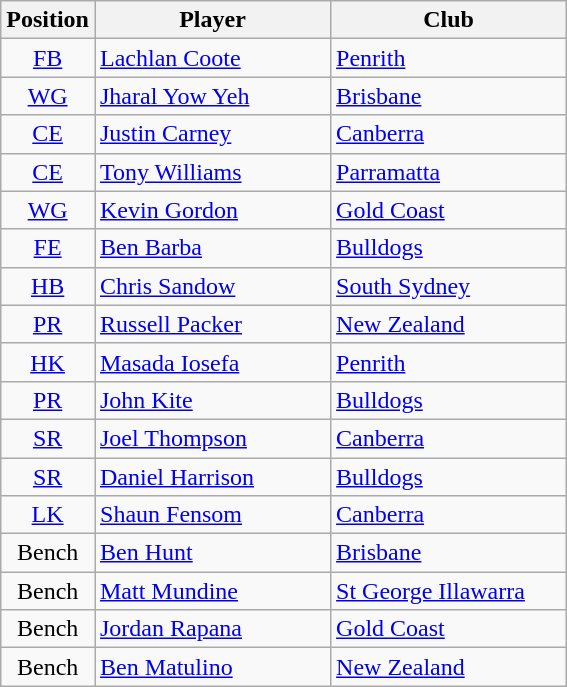<table class="wikitable">
<tr>
<th width=50>Position</th>
<th width=150 abbr="Player">Player</th>
<th width=150 abbr="Club">Club</th>
</tr>
<tr>
<td style="text-align:center;"><a href='#'>FB</a></td>
<td><a href='#'>Lachlan Coote</a></td>
<td> <a href='#'>Penrith</a></td>
</tr>
<tr>
<td style="text-align:center;"><a href='#'>WG</a></td>
<td><a href='#'>Jharal Yow Yeh</a></td>
<td> <a href='#'>Brisbane</a></td>
</tr>
<tr>
<td style="text-align:center;"><a href='#'>CE</a></td>
<td><a href='#'>Justin Carney</a></td>
<td> <a href='#'>Canberra</a></td>
</tr>
<tr>
<td style="text-align:center;"><a href='#'>CE</a></td>
<td><a href='#'>Tony Williams</a></td>
<td> <a href='#'>Parramatta</a></td>
</tr>
<tr>
<td style="text-align:center;"><a href='#'>WG</a></td>
<td><a href='#'>Kevin Gordon</a></td>
<td> <a href='#'>Gold Coast</a></td>
</tr>
<tr>
<td style="text-align:center;"><a href='#'>FE</a></td>
<td><a href='#'>Ben Barba</a></td>
<td> <a href='#'>Bulldogs</a></td>
</tr>
<tr>
<td style="text-align:center;"><a href='#'>HB</a></td>
<td><a href='#'>Chris Sandow</a></td>
<td> <a href='#'>South Sydney</a></td>
</tr>
<tr>
<td style="text-align:center;"><a href='#'>PR</a></td>
<td><a href='#'>Russell Packer</a></td>
<td> <a href='#'>New Zealand</a></td>
</tr>
<tr>
<td style="text-align:center;"><a href='#'>HK</a></td>
<td><a href='#'>Masada Iosefa</a></td>
<td> <a href='#'>Penrith</a></td>
</tr>
<tr>
<td style="text-align:center;"><a href='#'>PR</a></td>
<td><a href='#'>John Kite</a></td>
<td> <a href='#'>Bulldogs</a></td>
</tr>
<tr>
<td style="text-align:center;"><a href='#'>SR</a></td>
<td><a href='#'>Joel Thompson</a></td>
<td> <a href='#'>Canberra</a></td>
</tr>
<tr>
<td style="text-align:center;"><a href='#'>SR</a></td>
<td><a href='#'>Daniel Harrison</a></td>
<td> <a href='#'>Bulldogs</a></td>
</tr>
<tr>
<td style="text-align:center;"><a href='#'>LK</a></td>
<td><a href='#'>Shaun Fensom</a></td>
<td> <a href='#'>Canberra</a></td>
</tr>
<tr>
<td style="text-align:center;">Bench</td>
<td><a href='#'>Ben Hunt</a></td>
<td> <a href='#'>Brisbane</a></td>
</tr>
<tr>
<td style="text-align:center;">Bench</td>
<td><a href='#'>Matt Mundine</a></td>
<td> <a href='#'>St George Illawarra</a></td>
</tr>
<tr>
<td style="text-align:center;">Bench</td>
<td><a href='#'>Jordan Rapana</a></td>
<td> <a href='#'>Gold Coast</a></td>
</tr>
<tr>
<td style="text-align:center;">Bench</td>
<td><a href='#'>Ben Matulino</a></td>
<td> <a href='#'>New Zealand</a></td>
</tr>
</table>
